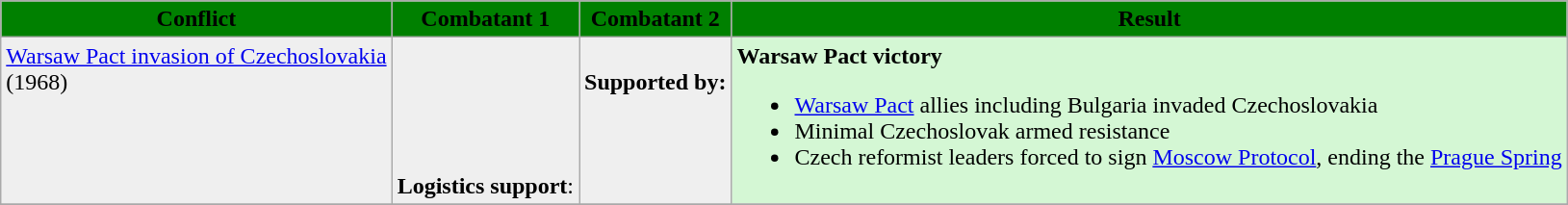<table class="wikitable">
<tr>
<th style="background-color:green;" rowspan="1"><span>Conflict</span></th>
<th style="background-color:green;" rowspan="1"><span>Combatant 1</span></th>
<th style="background-color:green;" rowspan="1"><span>Combatant 2</span></th>
<th style="background-color:green;" rowspan="1"><span>Result</span></th>
</tr>
<tr valign=top>
<td style="background:#efefef"><a href='#'>Warsaw Pact invasion of Czechoslovakia</a><br>(1968)</td>
<td style="background:#efefef"><br><br><br><br><br><strong>Logistics support</strong>:<br></td>
<td style="background:#efefef"><strong></strong><br><strong>Supported by:</strong><br><br><br></td>
<td style="background:#D4F7D4"><strong>Warsaw Pact victory</strong><br><ul><li><a href='#'>Warsaw Pact</a> allies including Bulgaria invaded Czechoslovakia</li><li>Minimal Czechoslovak armed resistance</li><li>Czech reformist leaders forced to sign <a href='#'>Moscow Protocol</a>, ending the <a href='#'>Prague Spring</a></li></ul></td>
</tr>
<tr>
</tr>
</table>
